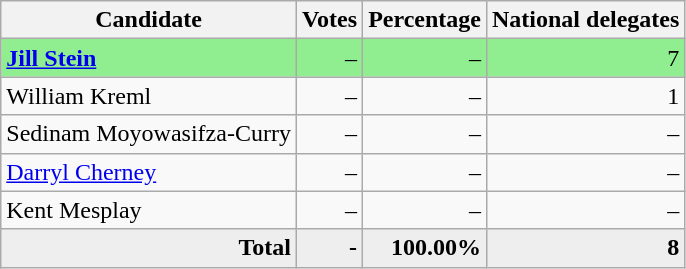<table class="wikitable" style="text-align:right;">
<tr>
<th>Candidate</th>
<th>Votes</th>
<th>Percentage</th>
<th>National delegates</th>
</tr>
<tr style="background:lightgreen;">
<td style="text-align:left;"> <strong><a href='#'>Jill Stein</a></strong></td>
<td>–</td>
<td>–</td>
<td>7</td>
</tr>
<tr>
<td style="text-align:left;">William Kreml</td>
<td>–</td>
<td>–</td>
<td>1</td>
</tr>
<tr>
<td style="text-align:left;">Sedinam Moyowasifza-Curry</td>
<td>–</td>
<td>–</td>
<td>–</td>
</tr>
<tr>
<td style="text-align:left;"><a href='#'>Darryl Cherney</a></td>
<td>–</td>
<td>–</td>
<td>–</td>
</tr>
<tr>
<td style="text-align:left;">Kent Mesplay</td>
<td>–</td>
<td>–</td>
<td>–</td>
</tr>
<tr style="background:#EEE;">
<td style="margin-right:0.50px"><strong>Total</strong></td>
<td style="margin-right:0.50px"><strong>-</strong></td>
<td style="margin-right:0.50px"><strong>100.00%</strong></td>
<td style="margin-right:0.50px"><strong>8</strong></td>
</tr>
</table>
